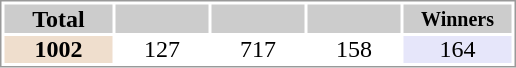<table style="border: 1px solid #999; background-color:#FFFFFF; line-height:16px; text-align:center">
<tr>
<th style="background-color: #ccc;" width="70">Total</th>
<th style="background-color: #ccc;" width="60"><small></small></th>
<th style="background-color: #ccc;" width="60"><small></small></th>
<th style="background-color: #ccc;" width="60"><small></small></th>
<th style="background-color: #ccc;" width="70"><small>Winners</small></th>
</tr>
<tr>
<td bgcolor=#EFDECD><strong>1002</strong></td>
<td>127</td>
<td>717</td>
<td>158</td>
<td bgcolor="#E6E6FA">164</td>
</tr>
</table>
